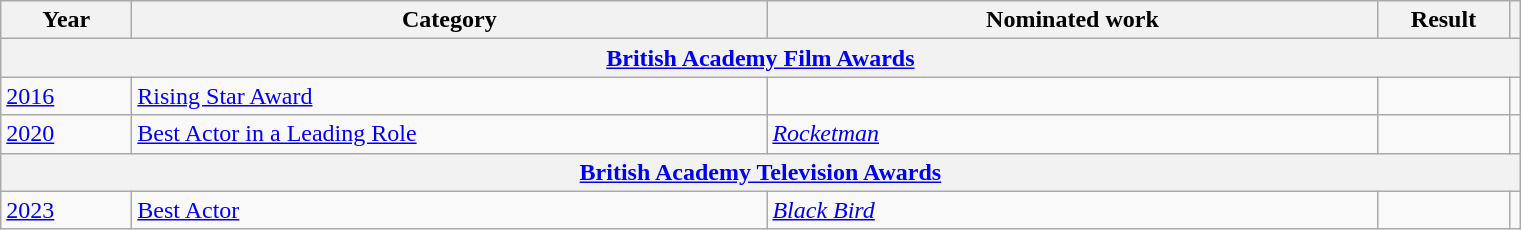<table class=wikitable>
<tr>
<th scope="col" style="width:5em;">Year</th>
<th scope="col" style="width:26em;">Category</th>
<th scope="col" style="width:25em;">Nominated work</th>
<th scope="col" style="width:5em;">Result</th>
<th></th>
</tr>
<tr>
<th colspan="5"><a href='#'>British Academy Film Awards</a></th>
</tr>
<tr>
<td><a href='#'>2016</a></td>
<td><a href='#'>Rising Star Award</a></td>
<td></td>
<td></td>
<td align="center"></td>
</tr>
<tr>
<td><a href='#'>2020</a></td>
<td><a href='#'>Best Actor in a Leading Role</a></td>
<td><em><a href='#'>Rocketman</a></em></td>
<td></td>
<td align="center"></td>
</tr>
<tr>
<th colspan="5"><a href='#'>British Academy Television Awards</a></th>
</tr>
<tr>
<td><a href='#'>2023</a></td>
<td><a href='#'>Best Actor</a></td>
<td><em><a href='#'>Black Bird</a></em></td>
<td></td>
<td align="center"></td>
</tr>
</table>
